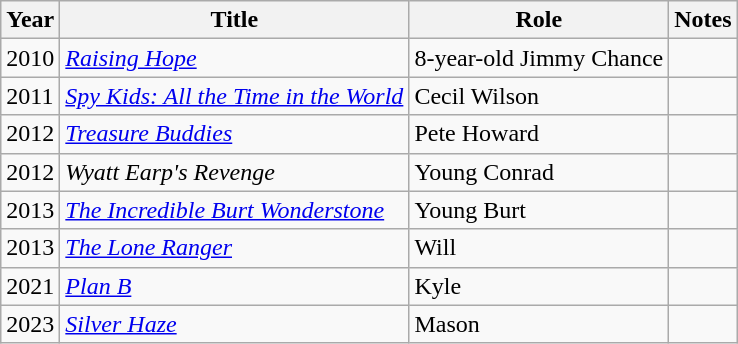<table class="wikitable unsortable">
<tr>
<th>Year</th>
<th>Title</th>
<th>Role</th>
<th>Notes</th>
</tr>
<tr>
<td>2010</td>
<td><em><a href='#'>Raising Hope</a></em></td>
<td>8-year-old Jimmy Chance</td>
<td></td>
</tr>
<tr>
<td>2011</td>
<td><em><a href='#'>Spy Kids: All the Time in the World</a></em></td>
<td>Cecil Wilson</td>
<td></td>
</tr>
<tr>
<td>2012</td>
<td><em><a href='#'>Treasure Buddies</a></em></td>
<td>Pete Howard</td>
<td></td>
</tr>
<tr>
<td>2012</td>
<td><em>Wyatt Earp's Revenge</em></td>
<td>Young Conrad</td>
<td></td>
</tr>
<tr>
<td>2013</td>
<td><em><a href='#'>The Incredible Burt Wonderstone</a></em></td>
<td>Young Burt</td>
<td></td>
</tr>
<tr>
<td>2013</td>
<td><em><a href='#'>The Lone Ranger</a></em></td>
<td>Will</td>
<td></td>
</tr>
<tr>
<td>2021</td>
<td><em><a href='#'>Plan B</a></em></td>
<td>Kyle</td>
<td></td>
</tr>
<tr>
<td>2023</td>
<td><em><a href='#'>Silver Haze</a></em></td>
<td>Mason</td>
</tr>
</table>
